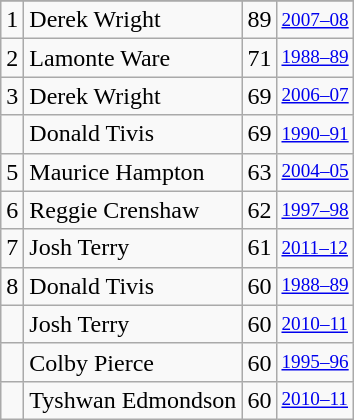<table class="wikitable">
<tr>
</tr>
<tr>
<td>1</td>
<td>Derek Wright</td>
<td>89</td>
<td style="font-size:80%;"><a href='#'>2007–08</a></td>
</tr>
<tr>
<td>2</td>
<td>Lamonte Ware</td>
<td>71</td>
<td style="font-size:80%;"><a href='#'>1988–89</a></td>
</tr>
<tr>
<td>3</td>
<td>Derek Wright</td>
<td>69</td>
<td style="font-size:80%;"><a href='#'>2006–07</a></td>
</tr>
<tr>
<td></td>
<td>Donald Tivis</td>
<td>69</td>
<td style="font-size:80%;"><a href='#'>1990–91</a></td>
</tr>
<tr>
<td>5</td>
<td>Maurice Hampton</td>
<td>63</td>
<td style="font-size:80%;"><a href='#'>2004–05</a></td>
</tr>
<tr>
<td>6</td>
<td>Reggie Crenshaw</td>
<td>62</td>
<td style="font-size:80%;"><a href='#'>1997–98</a></td>
</tr>
<tr>
<td>7</td>
<td>Josh Terry</td>
<td>61</td>
<td style="font-size:80%;"><a href='#'>2011–12</a></td>
</tr>
<tr>
<td>8</td>
<td>Donald Tivis</td>
<td>60</td>
<td style="font-size:80%;"><a href='#'>1988–89</a></td>
</tr>
<tr>
<td></td>
<td>Josh Terry</td>
<td>60</td>
<td style="font-size:80%;"><a href='#'>2010–11</a></td>
</tr>
<tr>
<td></td>
<td>Colby Pierce</td>
<td>60</td>
<td style="font-size:80%;"><a href='#'>1995–96</a></td>
</tr>
<tr>
<td></td>
<td>Tyshwan Edmondson</td>
<td>60</td>
<td style="font-size:80%;"><a href='#'>2010–11</a></td>
</tr>
</table>
